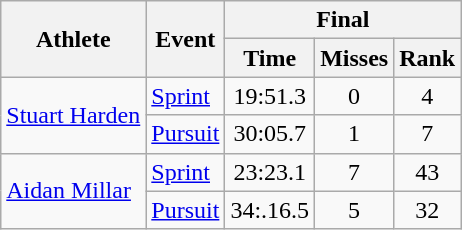<table class="wikitable">
<tr>
<th rowspan=2>Athlete</th>
<th rowspan=2>Event</th>
<th colspan=3>Final</th>
</tr>
<tr>
<th>Time</th>
<th>Misses</th>
<th>Rank</th>
</tr>
<tr>
<td rowspan=2><a href='#'>Stuart Harden</a></td>
<td><a href='#'>Sprint</a></td>
<td align="center">19:51.3</td>
<td align="center">0</td>
<td align="center">4</td>
</tr>
<tr>
<td><a href='#'>Pursuit</a></td>
<td align="center">30:05.7</td>
<td align="center">1</td>
<td align="center">7</td>
</tr>
<tr>
<td rowspan=2><a href='#'>Aidan Millar</a></td>
<td><a href='#'>Sprint</a></td>
<td align="center">23:23.1</td>
<td align="center">7</td>
<td align="center">43</td>
</tr>
<tr>
<td><a href='#'>Pursuit</a></td>
<td align="center">34:.16.5</td>
<td align="center">5</td>
<td align="center">32</td>
</tr>
</table>
